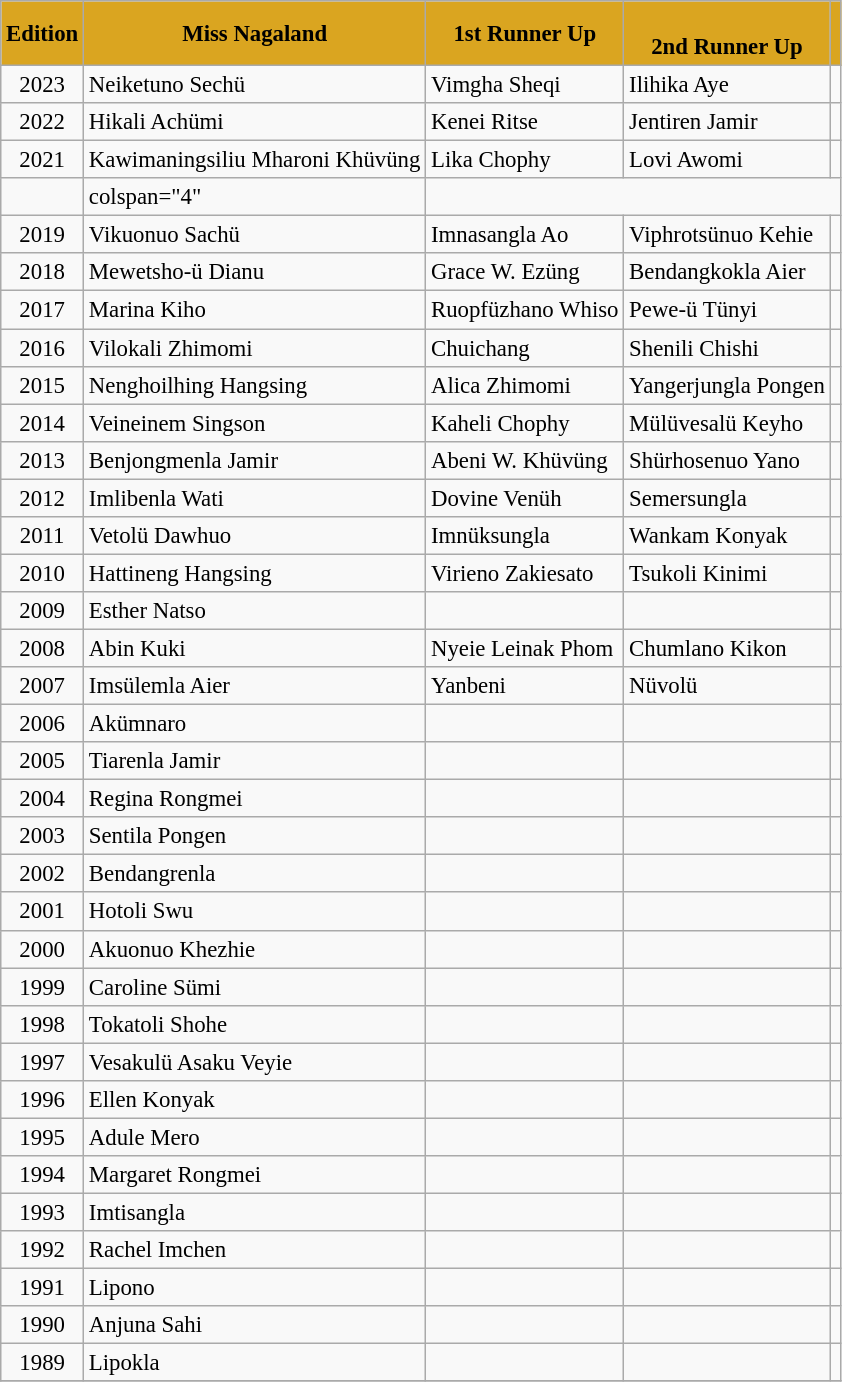<table class="wikitable sortable" style="font-size:95%;">
<tr>
<th style="background-color:#DAA520">Edition</th>
<th style="background-color:#DAA520">Miss Nagaland</th>
<th style="background-color:#DAA520">1st Runner Up</th>
<th style="background-color:#DAA520"><br>2nd Runner Up</th>
<th style="background-color:#DAA520"></th>
</tr>
<tr>
<td align=center>2023</td>
<td>Neiketuno Sechü</td>
<td>Vimgha Sheqi</td>
<td>Ilihika Aye</td>
<td></td>
</tr>
<tr>
<td align=center>2022</td>
<td>Hikali Achümi</td>
<td>Kenei Ritse</td>
<td>Jentiren Jamir</td>
<td></td>
</tr>
<tr>
<td align=center>2021</td>
<td>Kawimaningsiliu Mharoni Khüvüng</td>
<td>Lika Chophy</td>
<td>Lovi Awomi</td>
<td></td>
</tr>
<tr>
<td align=center></td>
<td>colspan="4" </td>
</tr>
<tr>
<td align=center>2019</td>
<td>Vikuonuo Sachü</td>
<td>Imnasangla Ao</td>
<td>Viphrotsünuo Kehie</td>
<td></td>
</tr>
<tr>
<td align=center>2018</td>
<td>Mewetsho-ü Dianu</td>
<td>Grace W. Ezüng</td>
<td>Bendangkokla Aier</td>
<td></td>
</tr>
<tr>
<td align=center>2017</td>
<td>Marina Kiho</td>
<td>Ruopfüzhano Whiso</td>
<td>Pewe-ü Tünyi</td>
<td></td>
</tr>
<tr>
<td align=center>2016</td>
<td>Vilokali Zhimomi</td>
<td>Chuichang</td>
<td>Shenili Chishi</td>
<td></td>
</tr>
<tr>
<td align=center>2015</td>
<td>Nenghoilhing Hangsing</td>
<td>Alica Zhimomi</td>
<td>Yangerjungla Pongen</td>
<td></td>
</tr>
<tr>
<td align=center>2014</td>
<td>Veineinem Singson</td>
<td>Kaheli Chophy</td>
<td>Mülüvesalü Keyho</td>
<td></td>
</tr>
<tr>
<td align=center>2013</td>
<td>Benjongmenla Jamir</td>
<td>Abeni W. Khüvüng</td>
<td>Shürhosenuo Yano</td>
<td></td>
</tr>
<tr>
<td align=center>2012</td>
<td>Imlibenla Wati</td>
<td>Dovine Venüh</td>
<td>Semersungla</td>
<td></td>
</tr>
<tr>
<td align=center>2011</td>
<td>Vetolü Dawhuo</td>
<td>Imnüksungla</td>
<td>Wankam Konyak</td>
<td></td>
</tr>
<tr>
<td align=center>2010</td>
<td>Hattineng Hangsing</td>
<td>Virieno Zakiesato</td>
<td>Tsukoli Kinimi</td>
<td></td>
</tr>
<tr>
<td align=center>2009</td>
<td>Esther Natso</td>
<td></td>
<td></td>
<td></td>
</tr>
<tr>
<td align=center>2008</td>
<td>Abin Kuki</td>
<td>Nyeie Leinak Phom</td>
<td>Chumlano Kikon</td>
<td></td>
</tr>
<tr>
<td align=center>2007</td>
<td>Imsülemla Aier</td>
<td>Yanbeni</td>
<td>Nüvolü</td>
<td></td>
</tr>
<tr>
<td align=center>2006</td>
<td>Akümnaro</td>
<td></td>
<td></td>
<td></td>
</tr>
<tr>
<td align=center>2005</td>
<td>Tiarenla Jamir</td>
<td></td>
<td></td>
<td></td>
</tr>
<tr>
<td align=center>2004</td>
<td>Regina Rongmei</td>
<td></td>
<td></td>
<td></td>
</tr>
<tr>
<td align=center>2003</td>
<td>Sentila Pongen</td>
<td></td>
<td></td>
<td></td>
</tr>
<tr>
<td align=center>2002</td>
<td>Bendangrenla</td>
<td></td>
<td></td>
<td></td>
</tr>
<tr>
<td align=center>2001</td>
<td>Hotoli Swu</td>
<td></td>
<td></td>
<td></td>
</tr>
<tr>
<td align=center>2000</td>
<td>Akuonuo Khezhie</td>
<td></td>
<td></td>
<td></td>
</tr>
<tr>
<td align=center>1999</td>
<td>Caroline Sümi</td>
<td></td>
<td></td>
<td></td>
</tr>
<tr>
<td align=center>1998</td>
<td>Tokatoli Shohe</td>
<td></td>
<td></td>
<td></td>
</tr>
<tr>
<td align=center>1997</td>
<td>Vesakulü Asaku Veyie</td>
<td></td>
<td></td>
<td></td>
</tr>
<tr>
<td align=center>1996</td>
<td>Ellen Konyak</td>
<td></td>
<td></td>
<td></td>
</tr>
<tr>
<td align=center>1995</td>
<td>Adule Mero</td>
<td></td>
<td></td>
<td></td>
</tr>
<tr>
<td align=center>1994</td>
<td>Margaret Rongmei</td>
<td></td>
<td></td>
<td></td>
</tr>
<tr>
<td align=center>1993</td>
<td>Imtisangla</td>
<td></td>
<td></td>
<td></td>
</tr>
<tr>
<td align=center>1992</td>
<td>Rachel Imchen</td>
<td></td>
<td></td>
<td></td>
</tr>
<tr>
<td align=center>1991</td>
<td>Lipono</td>
<td></td>
<td></td>
<td></td>
</tr>
<tr>
<td align=center>1990</td>
<td>Anjuna Sahi</td>
<td></td>
<td></td>
<td></td>
</tr>
<tr>
<td align=center>1989</td>
<td>Lipokla</td>
<td></td>
<td></td>
<td></td>
</tr>
<tr>
</tr>
</table>
